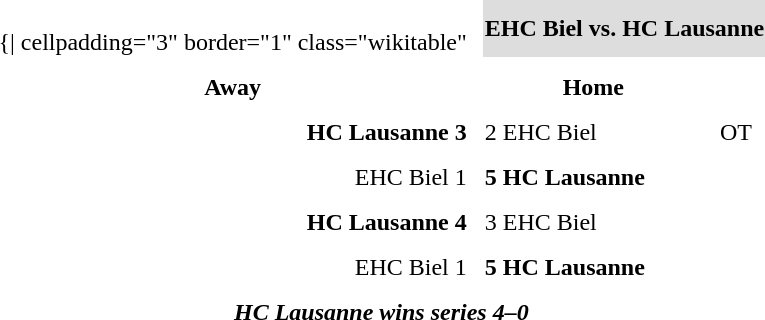<table cellspacing="10">
<tr>
<td valign="top"><br>	{| cellpadding="3" border="1"  class="wikitable"</td>
<th bgcolor="#DDDDDD" colspan="4">EHC Biel vs. HC Lausanne</th>
</tr>
<tr>
<th>Away</th>
<th>Home</th>
</tr>
<tr>
<td align = "right"><strong>HC Lausanne 3</strong></td>
<td>2 EHC Biel</td>
<td>OT</td>
</tr>
<tr>
<td align = "right">EHC Biel 1</td>
<td><strong>5 HC Lausanne</strong></td>
<td> </td>
</tr>
<tr>
<td align = "right"><strong>HC Lausanne 4</strong></td>
<td>3 EHC Biel</td>
<td> </td>
</tr>
<tr>
<td align = "right">EHC Biel 1</td>
<td><strong>5 HC Lausanne</strong></td>
<td> </td>
</tr>
<tr align="center">
<td colspan="4"><strong><em>HC Lausanne wins series 4–0</em></strong></td>
</tr>
</table>
